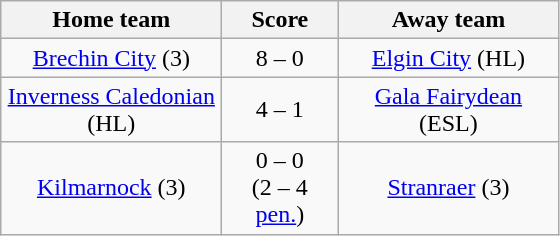<table class="wikitable" style="text-align: center">
<tr>
<th width=140>Home team</th>
<th width=70>Score</th>
<th width=140>Away team</th>
</tr>
<tr>
<td><a href='#'>Brechin City</a> (3)</td>
<td>8 – 0</td>
<td><a href='#'>Elgin City</a> (HL)</td>
</tr>
<tr>
<td><a href='#'>Inverness Caledonian</a> (HL)</td>
<td>4 – 1</td>
<td><a href='#'>Gala Fairydean</a> (ESL)</td>
</tr>
<tr>
<td><a href='#'>Kilmarnock</a> (3)</td>
<td>0 – 0<br> (2 – 4 <a href='#'>pen.</a>)</td>
<td><a href='#'>Stranraer</a> (3)</td>
</tr>
</table>
